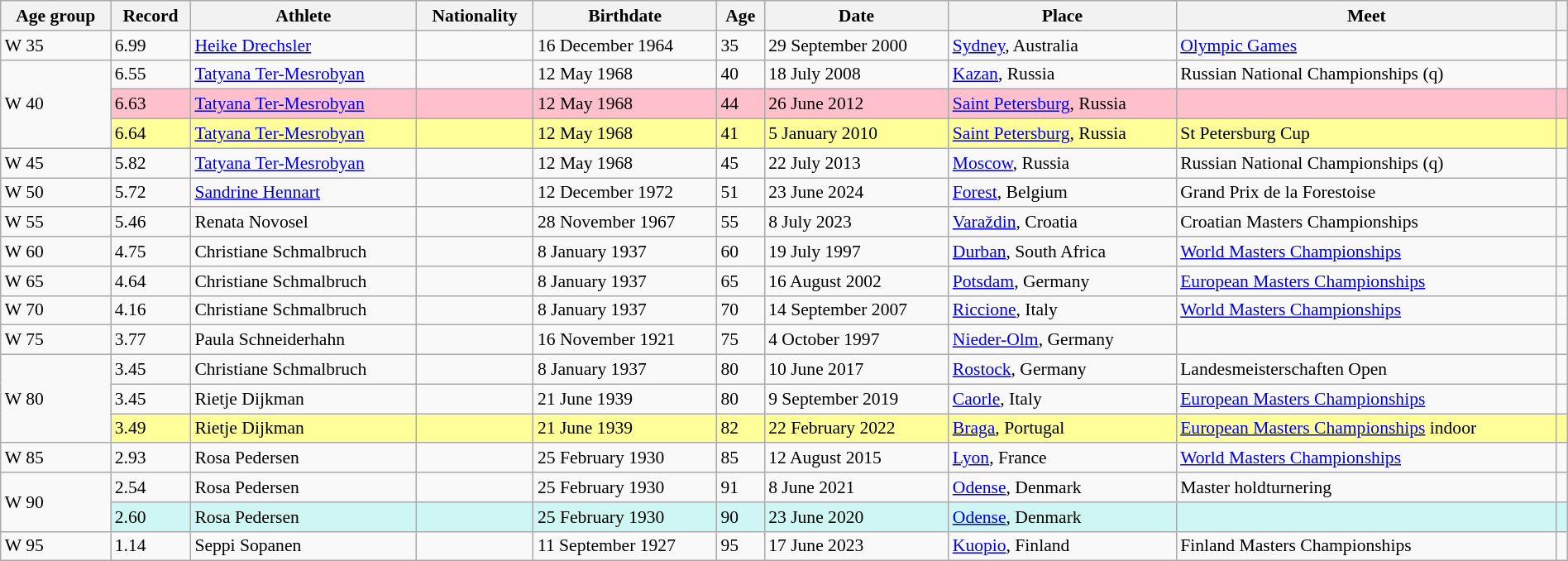<table class="wikitable" style="font-size:90%; width: 100%;">
<tr>
<th>Age group</th>
<th>Record</th>
<th>Athlete</th>
<th>Nationality</th>
<th>Birthdate</th>
<th>Age</th>
<th>Date</th>
<th>Place</th>
<th>Meet</th>
<th></th>
</tr>
<tr>
<td>W 35</td>
<td>6.99 </td>
<td><a href='#'>Heike Drechsler</a></td>
<td></td>
<td>16 December 1964</td>
<td>35</td>
<td>29 September 2000</td>
<td><a href='#'>Sydney</a>, Australia</td>
<td><a href='#'>Olympic Games</a></td>
<td></td>
</tr>
<tr>
<td rowspan=3>W 40</td>
<td>6.55 </td>
<td><a href='#'>Tatyana Ter-Mesrobyan</a></td>
<td></td>
<td>12 May 1968</td>
<td>40</td>
<td>18 July 2008</td>
<td><a href='#'>Kazan</a>, Russia</td>
<td>Russian National Championships (q)</td>
<td></td>
</tr>
<tr style="background:pink">
<td>6.63 </td>
<td><a href='#'>Tatyana Ter-Mesrobyan</a></td>
<td></td>
<td>12 May 1968</td>
<td>44</td>
<td>26 June 2012</td>
<td><a href='#'>Saint Petersburg</a>, Russia</td>
<td></td>
<td></td>
</tr>
<tr style="background:#ff9;">
<td>6.64 </td>
<td><a href='#'>Tatyana Ter-Mesrobyan</a></td>
<td></td>
<td>12 May 1968</td>
<td>41</td>
<td>5 January 2010</td>
<td><a href='#'>Saint Petersburg</a>, Russia</td>
<td>St Petersburg Cup</td>
<td></td>
</tr>
<tr>
<td>W 45</td>
<td>5.82 </td>
<td><a href='#'>Tatyana Ter-Mesrobyan</a></td>
<td></td>
<td>12 May 1968</td>
<td>45</td>
<td>22 July 2013</td>
<td><a href='#'>Moscow</a>, Russia</td>
<td>Russian National Championships (q)</td>
<td></td>
</tr>
<tr>
<td>W 50</td>
<td>5.72 </td>
<td><a href='#'>Sandrine Hennart</a></td>
<td></td>
<td>12 December 1972</td>
<td>51</td>
<td>23 June 2024</td>
<td><a href='#'>Forest</a>, Belgium</td>
<td>Grand Prix de la Forestoise</td>
<td></td>
</tr>
<tr>
<td>W 55</td>
<td>5.46 </td>
<td>Renata Novosel</td>
<td></td>
<td>28 November 1967</td>
<td>55</td>
<td>8 July 2023</td>
<td><a href='#'>Varaždin</a>, Croatia</td>
<td>Croatian Masters Championships</td>
<td></td>
</tr>
<tr>
<td>W 60</td>
<td>4.75 </td>
<td>Christiane Schmalbruch</td>
<td></td>
<td>8 January 1937</td>
<td>60</td>
<td>19 July 1997</td>
<td><a href='#'>Durban</a>, South Africa</td>
<td><a href='#'>World Masters Championships</a></td>
<td></td>
</tr>
<tr>
<td>W 65</td>
<td>4.64 </td>
<td>Christiane Schmalbruch</td>
<td></td>
<td>8 January 1937</td>
<td>65</td>
<td>16 August 2002</td>
<td><a href='#'>Potsdam</a>, Germany</td>
<td><a href='#'>European Masters Championships</a></td>
<td></td>
</tr>
<tr>
<td>W 70</td>
<td>4.16 </td>
<td>Christiane Schmalbruch</td>
<td></td>
<td>8 January 1937</td>
<td>70</td>
<td>14 September 2007</td>
<td><a href='#'>Riccione</a>, Italy</td>
<td><a href='#'>World Masters Championships</a></td>
<td></td>
</tr>
<tr>
<td>W 75</td>
<td>3.77 </td>
<td>Paula Schneiderhahn</td>
<td></td>
<td>16 November 1921</td>
<td>75</td>
<td>4 October 1997</td>
<td><a href='#'>Nieder-Olm</a>, Germany</td>
<td></td>
<td></td>
</tr>
<tr>
<td rowspan=3>W 80</td>
<td>3.45 </td>
<td>Christiane Schmalbruch</td>
<td></td>
<td>8 January 1937</td>
<td>80</td>
<td>10 June 2017</td>
<td><a href='#'>Rostock</a>, Germany</td>
<td>Landesmeisterschaften Open</td>
<td></td>
</tr>
<tr>
<td>3.45 </td>
<td>Rietje Dijkman</td>
<td></td>
<td>21 June 1939</td>
<td>80</td>
<td>9 September 2019</td>
<td><a href='#'>Caorle</a>, Italy</td>
<td><a href='#'>European Masters Championships</a></td>
<td></td>
</tr>
<tr style="background:#ff9;">
<td>3.49 </td>
<td>Rietje Dijkman</td>
<td></td>
<td>21 June 1939</td>
<td>82</td>
<td>22 February 2022</td>
<td><a href='#'>Braga</a>, Portugal</td>
<td><a href='#'>European Masters Championships</a> indoor</td>
<td></td>
</tr>
<tr>
<td>W 85</td>
<td>2.93 </td>
<td>Rosa Pedersen</td>
<td></td>
<td>25 February 1930</td>
<td>85</td>
<td>12 August 2015</td>
<td><a href='#'>Lyon</a>, France</td>
<td><a href='#'>World Masters Championships</a></td>
<td></td>
</tr>
<tr>
<td rowspan=2>W 90</td>
<td>2.54 </td>
<td>Rosa Pedersen</td>
<td></td>
<td>25 February 1930</td>
<td>91</td>
<td>8 June 2021</td>
<td><a href='#'>Odense</a>, Denmark</td>
<td>Master holdturnering</td>
<td></td>
</tr>
<tr style="background:#cef6f5;">
<td>2.60 </td>
<td>Rosa Pedersen</td>
<td></td>
<td>25 February 1930</td>
<td>90</td>
<td>23 June 2020</td>
<td><a href='#'>Odense</a>, Denmark</td>
<td></td>
<td></td>
</tr>
<tr>
<td>W 95</td>
<td>1.14 </td>
<td>Seppi Sopanen</td>
<td></td>
<td>11 September 1927</td>
<td>95</td>
<td>17 June 2023</td>
<td><a href='#'>Kuopio</a>, Finland</td>
<td>Finland Masters Championships</td>
<td></td>
</tr>
</table>
